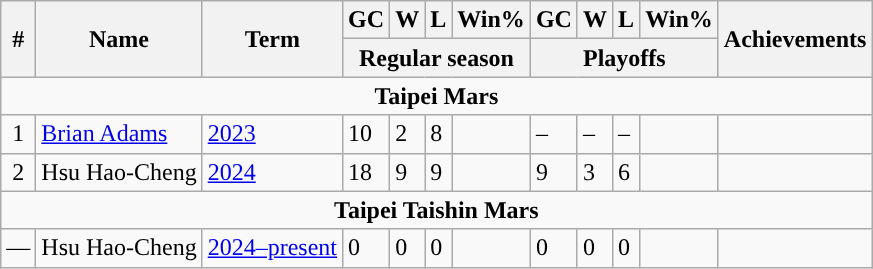<table class="wikitable sortable">
<tr>
<th rowspan="2">#</th>
<th rowspan="2">Name</th>
<th rowspan="2">Term</th>
<th>GC</th>
<th>W</th>
<th>L</th>
<th>Win%</th>
<th>GC</th>
<th>W</th>
<th>L</th>
<th>Win%</th>
<th rowspan="2" class=unsortable>Achievements</th>
</tr>
<tr class="unsortable">
<th colspan="4">Regular season</th>
<th colspan="4">Playoffs</th>
</tr>
<tr>
<td align=center colspan="15"><strong>Taipei Mars</strong></td>
</tr>
<tr>
<td align=center>1</td>
<td><a href='#'>Brian Adams</a></td>
<td><a href='#'>2023</a></td>
<td>10</td>
<td>2</td>
<td>8</td>
<td></td>
<td>–</td>
<td>–</td>
<td>–</td>
<td></td>
<td></td>
</tr>
<tr>
<td align=center>2</td>
<td>Hsu Hao-Cheng</td>
<td><a href='#'>2024</a></td>
<td>18</td>
<td>9</td>
<td>9</td>
<td></td>
<td>9</td>
<td>3</td>
<td>6</td>
<td></td>
<td></td>
</tr>
<tr>
<td align=center colspan="15"><strong>Taipei Taishin Mars</strong></td>
</tr>
<tr>
<td align=center>—</td>
<td>Hsu Hao-Cheng</td>
<td><a href='#'>2024–present</a></td>
<td>0</td>
<td>0</td>
<td>0</td>
<td></td>
<td>0</td>
<td>0</td>
<td>0</td>
<td></td>
<td></td>
</tr>
</table>
